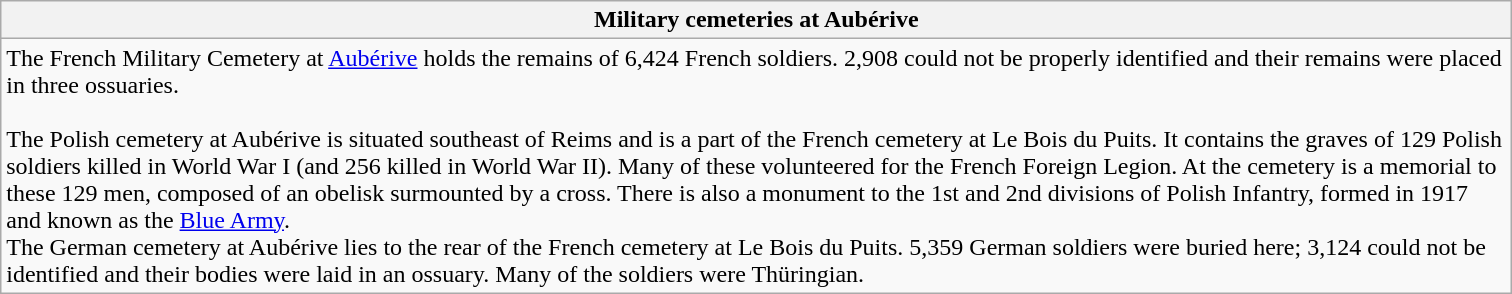<table class="wikitable sortable">
<tr>
<th scope="col" style="width:1000px;">Military cemeteries at Aubérive</th>
</tr>
<tr>
<td>The French Military Cemetery at <a href='#'>Aubérive</a> holds the remains of 6,424 French soldiers.  2,908 could not be properly identified and their remains were placed in three ossuaries.<br><br>The Polish cemetery at Aubérive is situated southeast of Reims and is a part of the French cemetery at Le Bois du Puits. It contains the graves of 129 Polish soldiers killed in World War I (and 256 killed in World War II). Many of these volunteered for the French Foreign Legion. At the cemetery is a memorial to these 129 men, composed of an obelisk surmounted by a cross. There is also a monument to the 1st and 2nd divisions of Polish Infantry, formed in 1917 and known as the <a href='#'>Blue Army</a>.
<br>The German cemetery at Aubérive lies to the rear of the French cemetery at Le Bois du Puits. 5,359 German soldiers were buried here; 3,124 could not be identified and their bodies were laid in an ossuary. Many of the soldiers were Thüringian.
</td>
</tr>
</table>
